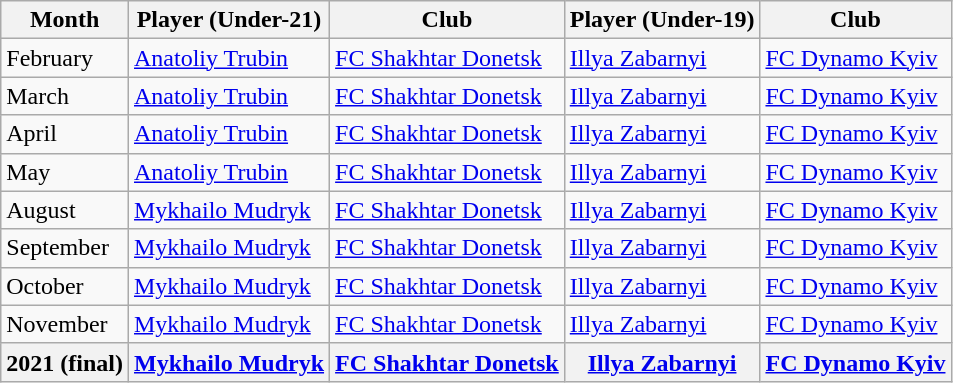<table class="wikitable">
<tr>
<th>Month</th>
<th>Player (Under-21)</th>
<th>Club</th>
<th>Player (Under-19)</th>
<th>Club</th>
</tr>
<tr>
<td>February</td>
<td><a href='#'>Anatoliy Trubin</a></td>
<td><a href='#'>FC Shakhtar Donetsk</a></td>
<td><a href='#'>Illya Zabarnyi</a></td>
<td><a href='#'>FC Dynamo Kyiv</a></td>
</tr>
<tr>
<td>March</td>
<td><a href='#'>Anatoliy Trubin</a></td>
<td><a href='#'>FC Shakhtar Donetsk</a></td>
<td><a href='#'>Illya Zabarnyi</a></td>
<td><a href='#'>FC Dynamo Kyiv</a></td>
</tr>
<tr>
<td>April</td>
<td><a href='#'>Anatoliy Trubin</a></td>
<td><a href='#'>FC Shakhtar Donetsk</a></td>
<td><a href='#'>Illya Zabarnyi</a></td>
<td><a href='#'>FC Dynamo Kyiv</a></td>
</tr>
<tr>
<td>May</td>
<td><a href='#'>Anatoliy Trubin</a></td>
<td><a href='#'>FC Shakhtar Donetsk</a></td>
<td><a href='#'>Illya Zabarnyi</a></td>
<td><a href='#'>FC Dynamo Kyiv</a></td>
</tr>
<tr>
<td>August</td>
<td><a href='#'>Mykhailo Mudryk</a></td>
<td><a href='#'>FC Shakhtar Donetsk</a></td>
<td><a href='#'>Illya Zabarnyi</a></td>
<td><a href='#'>FC Dynamo Kyiv</a></td>
</tr>
<tr>
<td>September</td>
<td><a href='#'>Mykhailo Mudryk</a></td>
<td><a href='#'>FC Shakhtar Donetsk</a></td>
<td><a href='#'>Illya Zabarnyi</a></td>
<td><a href='#'>FC Dynamo Kyiv</a></td>
</tr>
<tr>
<td>October</td>
<td><a href='#'>Mykhailo Mudryk</a></td>
<td><a href='#'>FC Shakhtar Donetsk</a></td>
<td><a href='#'>Illya Zabarnyi</a></td>
<td><a href='#'>FC Dynamo Kyiv</a></td>
</tr>
<tr>
<td>November</td>
<td><a href='#'>Mykhailo Mudryk</a></td>
<td><a href='#'>FC Shakhtar Donetsk</a></td>
<td><a href='#'>Illya Zabarnyi</a></td>
<td><a href='#'>FC Dynamo Kyiv</a></td>
</tr>
<tr>
<th>2021 (final)</th>
<th><a href='#'>Mykhailo Mudryk</a></th>
<th><a href='#'>FC Shakhtar Donetsk</a></th>
<th><a href='#'>Illya Zabarnyi</a></th>
<th><a href='#'>FC Dynamo Kyiv</a></th>
</tr>
</table>
